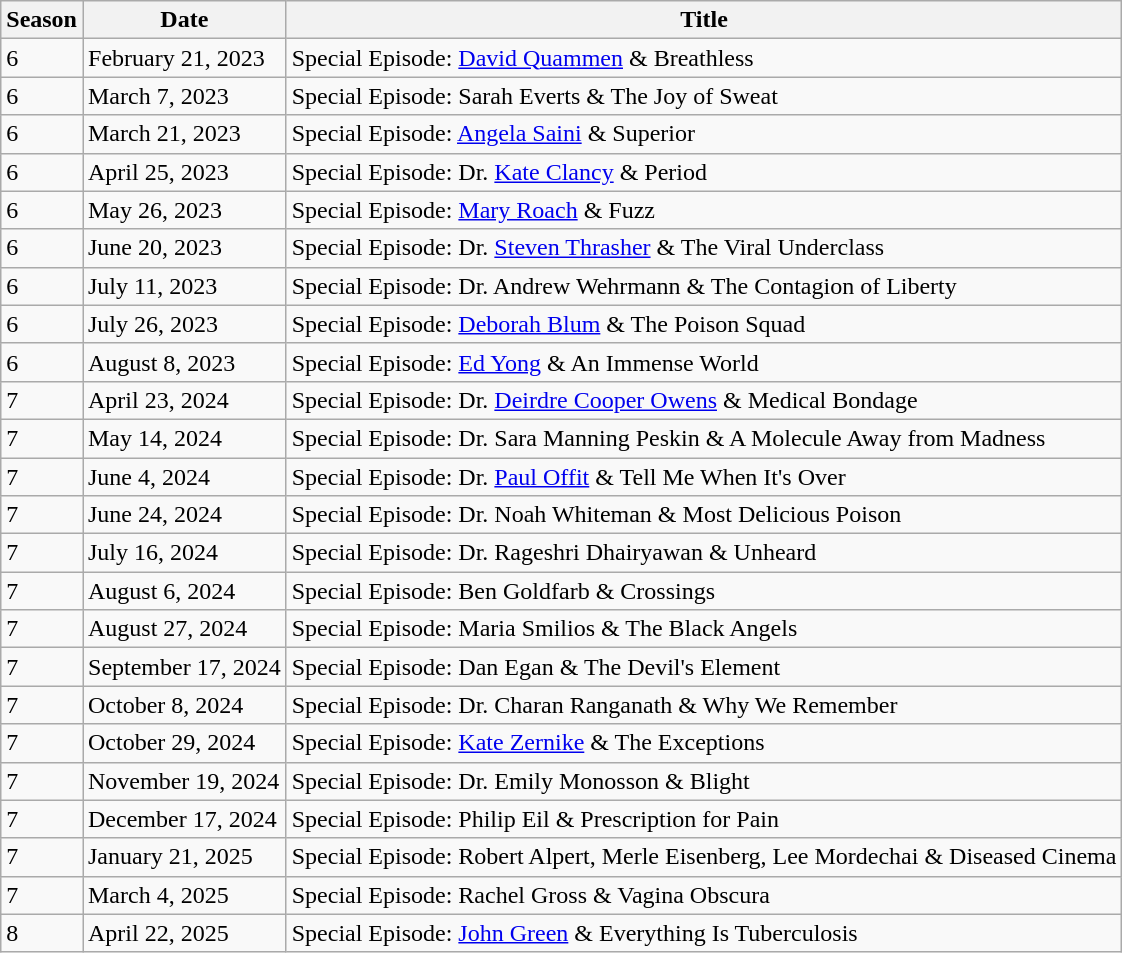<table class="wikitable">
<tr>
<th>Season</th>
<th>Date</th>
<th>Title</th>
</tr>
<tr>
<td>6</td>
<td>February 21, 2023</td>
<td>Special Episode: <a href='#'>David Quammen</a> & Breathless</td>
</tr>
<tr>
<td>6</td>
<td>March 7, 2023</td>
<td>Special Episode: Sarah Everts & The Joy of Sweat</td>
</tr>
<tr>
<td>6</td>
<td>March 21, 2023</td>
<td>Special Episode: <a href='#'>Angela Saini</a> & Superior</td>
</tr>
<tr>
<td>6</td>
<td>April 25, 2023</td>
<td>Special Episode: Dr. <a href='#'>Kate Clancy</a> & Period</td>
</tr>
<tr>
<td>6</td>
<td>May 26, 2023</td>
<td>Special Episode: <a href='#'>Mary Roach</a> & Fuzz</td>
</tr>
<tr>
<td>6</td>
<td>June 20, 2023</td>
<td>Special Episode: Dr. <a href='#'>Steven Thrasher</a> & The Viral Underclass</td>
</tr>
<tr>
<td>6</td>
<td>July 11, 2023</td>
<td>Special Episode: Dr. Andrew Wehrmann & The Contagion of Liberty</td>
</tr>
<tr>
<td>6</td>
<td>July 26, 2023</td>
<td>Special Episode: <a href='#'>Deborah Blum</a> & The Poison Squad</td>
</tr>
<tr>
<td>6</td>
<td>August 8, 2023</td>
<td>Special Episode: <a href='#'>Ed Yong</a> & An Immense World</td>
</tr>
<tr>
<td>7</td>
<td>April 23, 2024</td>
<td>Special Episode: Dr. <a href='#'>Deirdre Cooper Owens</a> & Medical Bondage</td>
</tr>
<tr>
<td>7</td>
<td>May 14, 2024</td>
<td>Special Episode: Dr. Sara Manning Peskin & A Molecule Away from Madness</td>
</tr>
<tr>
<td>7</td>
<td>June 4, 2024</td>
<td>Special Episode: Dr. <a href='#'>Paul Offit</a> & Tell Me When It's Over</td>
</tr>
<tr>
<td>7</td>
<td>June 24, 2024</td>
<td>Special Episode: Dr. Noah Whiteman & Most Delicious Poison</td>
</tr>
<tr>
<td>7</td>
<td>July 16, 2024</td>
<td>Special Episode: Dr. Rageshri Dhairyawan & Unheard</td>
</tr>
<tr>
<td>7</td>
<td>August 6, 2024</td>
<td>Special Episode: Ben Goldfarb & Crossings</td>
</tr>
<tr>
<td>7</td>
<td>August 27, 2024</td>
<td>Special Episode: Maria Smilios & The Black Angels</td>
</tr>
<tr>
<td>7</td>
<td>September 17, 2024</td>
<td>Special Episode: Dan Egan & The Devil's Element</td>
</tr>
<tr>
<td>7</td>
<td>October 8, 2024</td>
<td>Special Episode: Dr. Charan Ranganath & Why We Remember</td>
</tr>
<tr>
<td>7</td>
<td>October 29, 2024</td>
<td>Special Episode: <a href='#'>Kate Zernike</a> & The Exceptions</td>
</tr>
<tr>
<td>7</td>
<td>November 19, 2024</td>
<td>Special Episode: Dr. Emily Monosson & Blight</td>
</tr>
<tr>
<td>7</td>
<td>December 17, 2024</td>
<td>Special Episode: Philip Eil & Prescription for Pain</td>
</tr>
<tr>
<td>7</td>
<td>January 21, 2025</td>
<td>Special Episode: Robert Alpert, Merle Eisenberg, Lee Mordechai & Diseased Cinema</td>
</tr>
<tr>
<td>7</td>
<td>March 4, 2025</td>
<td>Special Episode: Rachel Gross & Vagina Obscura</td>
</tr>
<tr>
<td>8</td>
<td>April 22, 2025</td>
<td>Special Episode: <a href='#'>John Green</a> & Everything Is Tuberculosis</td>
</tr>
</table>
